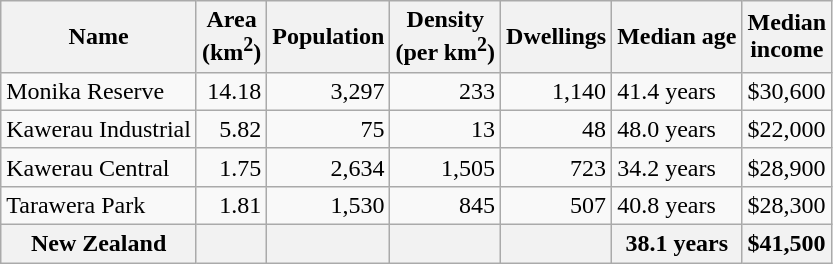<table class="wikitable">
<tr>
<th>Name</th>
<th>Area<br>(km<sup>2</sup>)</th>
<th>Population</th>
<th>Density<br>(per km<sup>2</sup>)</th>
<th>Dwellings</th>
<th>Median age</th>
<th>Median<br>income</th>
</tr>
<tr>
<td>Monika Reserve</td>
<td style="text-align:right;">14.18</td>
<td style="text-align:right;">3,297</td>
<td style="text-align:right;">233</td>
<td style="text-align:right;">1,140</td>
<td>41.4 years</td>
<td>$30,600</td>
</tr>
<tr>
<td>Kawerau Industrial</td>
<td style="text-align:right;">5.82</td>
<td style="text-align:right;">75</td>
<td style="text-align:right;">13</td>
<td style="text-align:right;">48</td>
<td>48.0 years</td>
<td>$22,000</td>
</tr>
<tr>
<td>Kawerau Central</td>
<td style="text-align:right;">1.75</td>
<td style="text-align:right;">2,634</td>
<td style="text-align:right;">1,505</td>
<td style="text-align:right;">723</td>
<td>34.2 years</td>
<td>$28,900</td>
</tr>
<tr>
<td>Tarawera Park</td>
<td style="text-align:right;">1.81</td>
<td style="text-align:right;">1,530</td>
<td style="text-align:right;">845</td>
<td style="text-align:right;">507</td>
<td>40.8 years</td>
<td>$28,300</td>
</tr>
<tr>
<th>New Zealand</th>
<th></th>
<th></th>
<th></th>
<th></th>
<th>38.1 years</th>
<th style="text-align:left;">$41,500</th>
</tr>
</table>
